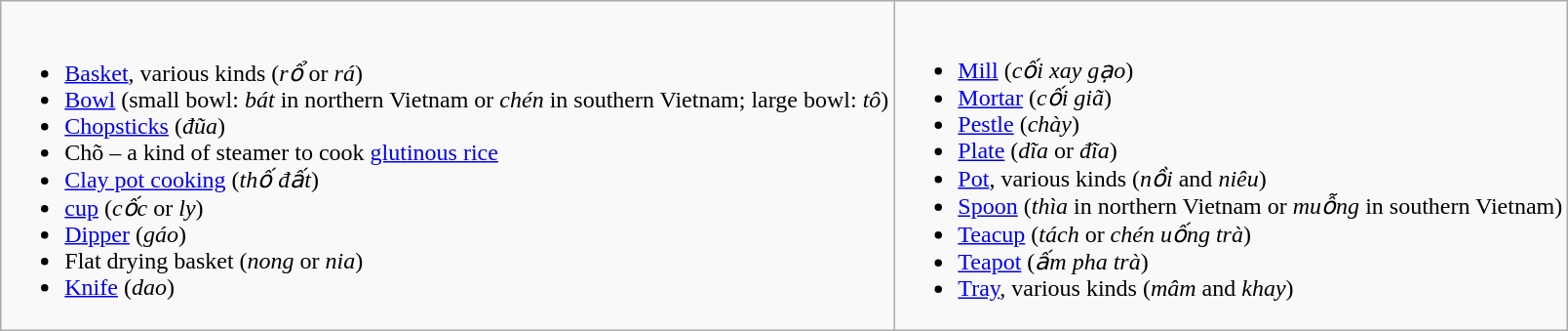<table class="wikitable">
<tr>
<td><br><ul><li><a href='#'>Basket</a>, various kinds (<em>rổ</em> or <em>rá</em>)</li><li><a href='#'>Bowl</a> (small bowl: <em>bát</em> in northern Vietnam or <em>chén</em> in southern Vietnam; large bowl: <em>tô</em>)</li><li><a href='#'>Chopsticks</a> (<em>đũa</em>)</li><li>Chõ – a kind of steamer to cook <a href='#'>glutinous rice</a></li><li><a href='#'>Clay pot cooking</a> (<em>thố đất</em>)</li><li><a href='#'>cup</a> (<em>cốc</em> or <em>ly</em>)</li><li><a href='#'>Dipper</a> (<em>gáo</em>)</li><li>Flat drying basket (<em>nong</em> or <em>nia</em>)</li><li><a href='#'>Knife</a> (<em>dao</em>)</li></ul></td>
<td><br><ul><li><a href='#'>Mill</a> (<em>cối xay gạo</em>)</li><li><a href='#'>Mortar</a> (<em>cối giã</em>)</li><li><a href='#'>Pestle</a> (<em>chày</em>)</li><li><a href='#'>Plate</a> (<em>dĩa</em> or <em>đĩa</em>)</li><li><a href='#'>Pot</a>, various kinds (<em>nồi</em> and <em>niêu</em>)</li><li><a href='#'>Spoon</a> (<em>thìa</em> in northern Vietnam or <em>muỗng</em> in southern Vietnam)</li><li><a href='#'>Teacup</a> (<em>tách</em> or <em>chén uống trà</em>)</li><li><a href='#'>Teapot</a> (<em>ấm pha trà</em>)</li><li><a href='#'>Tray</a>, various kinds (<em>mâm</em> and <em>khay</em>)</li></ul></td>
</tr>
</table>
